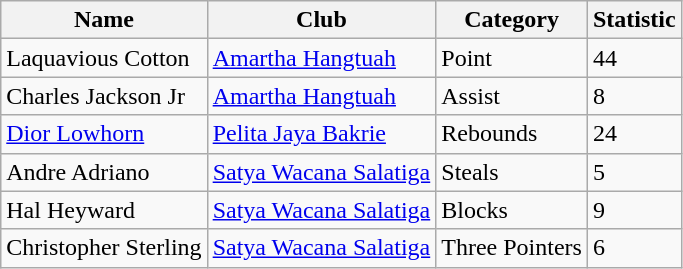<table class="wikitable">
<tr>
<th>Name</th>
<th>Club</th>
<th>Category</th>
<th>Statistic</th>
</tr>
<tr>
<td> Laquavious Cotton</td>
<td><a href='#'>Amartha Hangtuah</a></td>
<td>Point</td>
<td>44</td>
</tr>
<tr>
<td> Charles Jackson Jr</td>
<td><a href='#'>Amartha Hangtuah</a></td>
<td>Assist</td>
<td>8</td>
</tr>
<tr>
<td> <a href='#'>Dior Lowhorn</a></td>
<td><a href='#'>Pelita Jaya Bakrie</a></td>
<td>Rebounds</td>
<td>24</td>
</tr>
<tr>
<td> Andre Adriano</td>
<td><a href='#'>Satya Wacana Salatiga</a></td>
<td>Steals</td>
<td>5</td>
</tr>
<tr>
<td> Hal Heyward</td>
<td><a href='#'>Satya Wacana Salatiga</a></td>
<td>Blocks</td>
<td>9</td>
</tr>
<tr>
<td> Christopher Sterling</td>
<td><a href='#'>Satya Wacana Salatiga</a></td>
<td>Three Pointers</td>
<td>6</td>
</tr>
</table>
